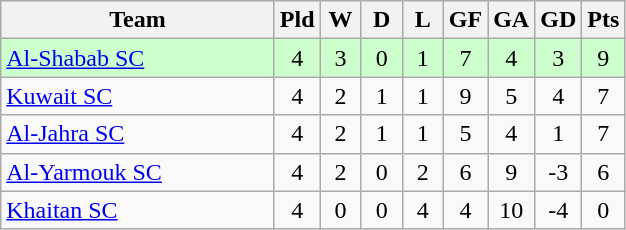<table class="wikitable" style="text-align: center;">
<tr>
<th width="175">Team</th>
<th width="20">Pld</th>
<th width="20">W</th>
<th width="20">D</th>
<th width="20">L</th>
<th width="20">GF</th>
<th width="20">GA</th>
<th width="20">GD</th>
<th width="20">Pts</th>
</tr>
<tr bgcolor=#ccffcc>
<td align=left> <a href='#'>Al-Shabab SC</a></td>
<td>4</td>
<td>3</td>
<td>0</td>
<td>1</td>
<td>7</td>
<td>4</td>
<td>3</td>
<td>9</td>
</tr>
<tr>
<td align=left> <a href='#'>Kuwait SC</a></td>
<td>4</td>
<td>2</td>
<td>1</td>
<td>1</td>
<td>9</td>
<td>5</td>
<td>4</td>
<td>7</td>
</tr>
<tr>
<td align=left> <a href='#'>Al-Jahra SC</a></td>
<td>4</td>
<td>2</td>
<td>1</td>
<td>1</td>
<td>5</td>
<td>4</td>
<td>1</td>
<td>7</td>
</tr>
<tr>
<td align=left> <a href='#'>Al-Yarmouk SC</a></td>
<td>4</td>
<td>2</td>
<td>0</td>
<td>2</td>
<td>6</td>
<td>9</td>
<td>-3</td>
<td>6</td>
</tr>
<tr>
<td align=left> <a href='#'>Khaitan SC</a></td>
<td>4</td>
<td>0</td>
<td>0</td>
<td>4</td>
<td>4</td>
<td>10</td>
<td>-4</td>
<td>0</td>
</tr>
</table>
